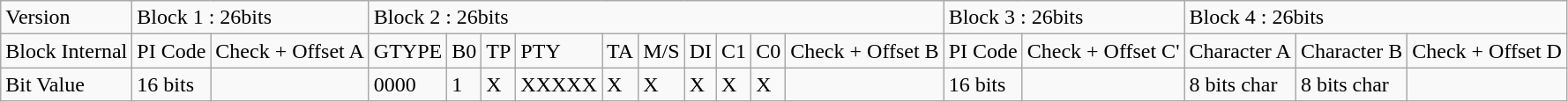<table class="wikitable">
<tr>
<td>Version</td>
<td colspan="2">Block 1 : 26bits</td>
<td colspan="10">Block 2 : 26bits</td>
<td colspan="2">Block 3 : 26bits</td>
<td colspan="3">Block 4 : 26bits</td>
</tr>
<tr>
<td>Block Internal</td>
<td>PI Code</td>
<td>Check + Offset A</td>
<td>GTYPE</td>
<td>B0</td>
<td>TP</td>
<td>PTY</td>
<td>TA</td>
<td>M/S</td>
<td>DI</td>
<td>C1</td>
<td>C0</td>
<td>Check + Offset B</td>
<td>PI Code</td>
<td>Check + Offset C'</td>
<td>Character A</td>
<td>Character B</td>
<td>Check + Offset D</td>
</tr>
<tr>
<td>Bit Value</td>
<td>16 bits</td>
<td></td>
<td>0000</td>
<td>1</td>
<td>X</td>
<td>XXXXX</td>
<td>X</td>
<td>X</td>
<td>X</td>
<td>X</td>
<td>X</td>
<td></td>
<td>16 bits</td>
<td></td>
<td>8 bits char</td>
<td>8 bits char</td>
<td></td>
</tr>
</table>
